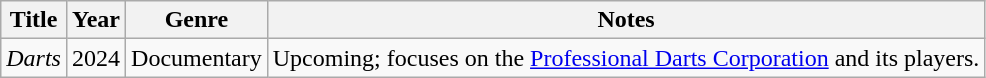<table class="wikitable sortable">
<tr>
<th>Title</th>
<th>Year</th>
<th>Genre</th>
<th>Notes</th>
</tr>
<tr>
<td><em>Darts</em></td>
<td>2024</td>
<td>Documentary</td>
<td>Upcoming; focuses on the <a href='#'>Professional Darts Corporation</a> and its players.</td>
</tr>
</table>
